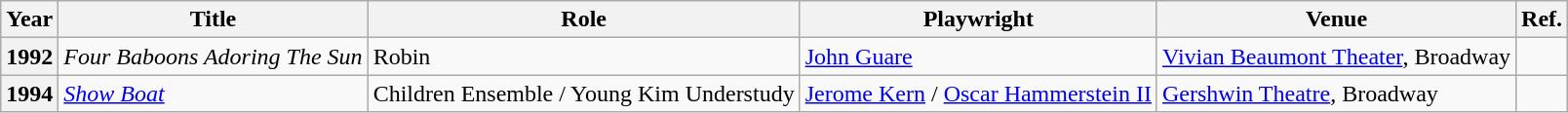<table class="wikitable plainrowheaders">
<tr>
<th scope="col">Year</th>
<th scope="col">Title</th>
<th scope="col">Role</th>
<th scope="col">Playwright</th>
<th scope="col">Venue</th>
<th scope="col">Ref.</th>
</tr>
<tr>
<th scope="row">1992</th>
<td><em>Four Baboons Adoring The Sun</em></td>
<td>Robin</td>
<td><a href='#'>John Guare</a></td>
<td><a href='#'>Vivian Beaumont Theater</a>, Broadway</td>
<td></td>
</tr>
<tr>
<th scope="row">1994</th>
<td><em><a href='#'>Show Boat</a></em></td>
<td>Children Ensemble / Young Kim Understudy</td>
<td><a href='#'>Jerome Kern</a> / <a href='#'>Oscar Hammerstein II</a></td>
<td><a href='#'>Gershwin Theatre</a>, Broadway</td>
<td></td>
</tr>
</table>
